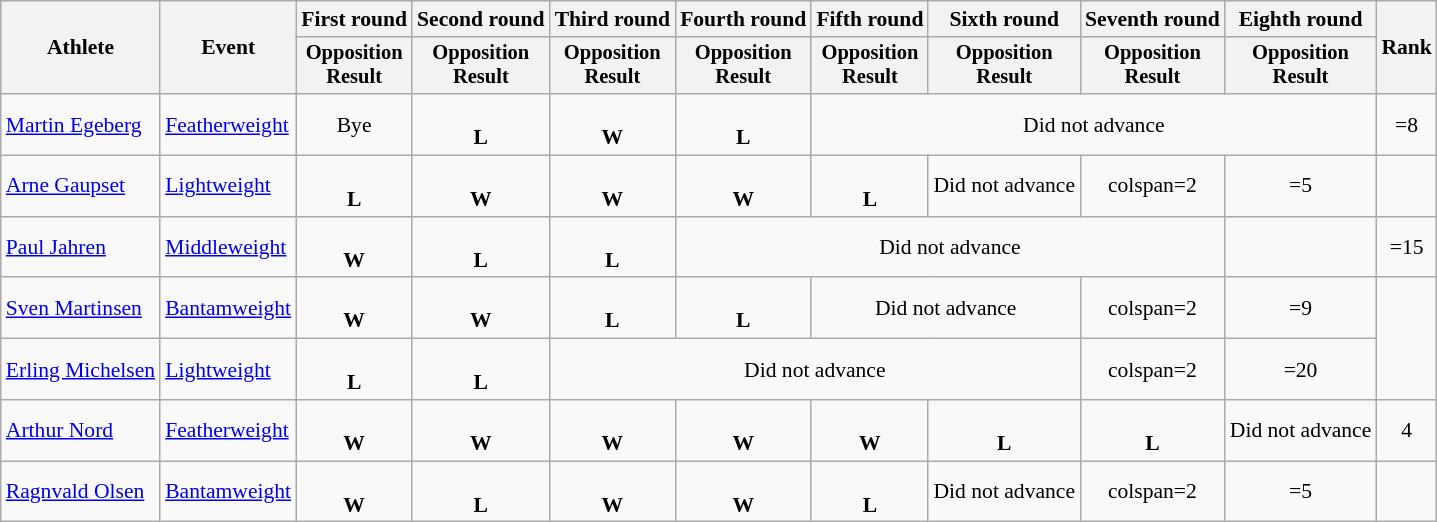<table class="wikitable" style="font-size:90%;">
<tr>
<th rowspan=2>Athlete</th>
<th rowspan=2>Event</th>
<th>First round</th>
<th>Second round</th>
<th>Third round</th>
<th>Fourth round</th>
<th>Fifth round</th>
<th>Sixth round</th>
<th>Seventh round</th>
<th>Eighth round</th>
<th rowspan=2>Rank</th>
</tr>
<tr style="font-size: 95%">
<th>Opposition<br>Result</th>
<th>Opposition<br>Result</th>
<th>Opposition<br>Result</th>
<th>Opposition<br>Result</th>
<th>Opposition<br>Result</th>
<th>Opposition<br>Result</th>
<th>Opposition<br>Result</th>
<th>Opposition<br>Result</th>
</tr>
<tr align=center>
<td align=left><a href='#'>Martin Egeberg</a></td>
<td align=left><a href='#'>Featherweight</a></td>
<td>Bye</td>
<td> <br> <strong>L</strong></td>
<td> <br> <strong>W</strong></td>
<td> <br> <strong>L</strong></td>
<td colspan=4>Did not advance</td>
<td>=8</td>
</tr>
<tr align=center>
<td align=left><a href='#'>Arne Gaupset</a></td>
<td align=left><a href='#'>Lightweight</a></td>
<td> <br> <strong>L</strong></td>
<td> <br> <strong>W</strong></td>
<td> <br> <strong>W</strong></td>
<td> <br> <strong>W</strong></td>
<td> <br> <strong>L</strong></td>
<td>Did not advance</td>
<td>colspan=2 </td>
<td>=5</td>
</tr>
<tr align=center>
<td align=left><a href='#'>Paul Jahren</a></td>
<td align=left><a href='#'>Middleweight</a></td>
<td> <br> <strong>W</strong></td>
<td> <br> <strong>L</strong></td>
<td> <br> <strong>L</strong></td>
<td colspan=4>Did not advance</td>
<td></td>
<td>=15</td>
</tr>
<tr align=center>
<td align=left><a href='#'>Sven Martinsen</a></td>
<td align=left><a href='#'>Bantamweight</a></td>
<td> <br> <strong>W</strong></td>
<td> <br> <strong>W</strong></td>
<td> <br> <strong>L</strong></td>
<td> <br> <strong>L</strong></td>
<td colspan=2>Did not advance</td>
<td>colspan=2 </td>
<td>=9</td>
</tr>
<tr align=center>
<td align=left><a href='#'>Erling Michelsen</a></td>
<td align=left><a href='#'>Lightweight</a></td>
<td> <br> <strong>L</strong></td>
<td> <br> <strong>L</strong></td>
<td colspan=4>Did not advance</td>
<td>colspan=2 </td>
<td>=20</td>
</tr>
<tr align=center>
<td align=left><a href='#'>Arthur Nord</a></td>
<td align=left><a href='#'>Featherweight</a></td>
<td> <br> <strong>W</strong></td>
<td> <br> <strong>W</strong></td>
<td> <br> <strong>W</strong></td>
<td> <br> <strong>W</strong></td>
<td> <br> <strong>W</strong></td>
<td> <br> <strong>L</strong></td>
<td> <br> <strong>L</strong></td>
<td>Did not advance</td>
<td>4</td>
</tr>
<tr align=center>
<td align=left><a href='#'>Ragnvald Olsen</a></td>
<td align=left><a href='#'>Bantamweight</a></td>
<td> <br> <strong>W</strong></td>
<td> <br> <strong>L</strong></td>
<td> <br> <strong>W</strong></td>
<td> <br> <strong>W</strong></td>
<td> <br> <strong>L</strong></td>
<td>Did not advance</td>
<td>colspan=2 </td>
<td>=5</td>
</tr>
</table>
